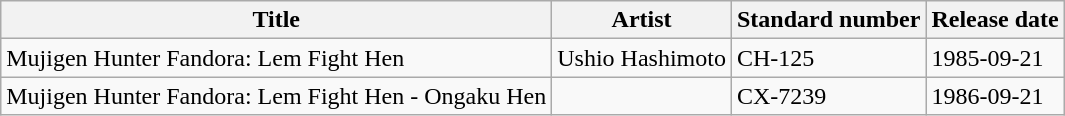<table class="wikitable">
<tr>
<th>Title</th>
<th>Artist</th>
<th>Standard number</th>
<th>Release date</th>
</tr>
<tr>
<td>Mujigen Hunter Fandora: Lem Fight Hen</td>
<td>Ushio Hashimoto</td>
<td>CH-125</td>
<td>1985-09-21</td>
</tr>
<tr>
<td>Mujigen Hunter Fandora: Lem Fight Hen - Ongaku Hen</td>
<td></td>
<td>CX-7239</td>
<td>1986-09-21</td>
</tr>
</table>
